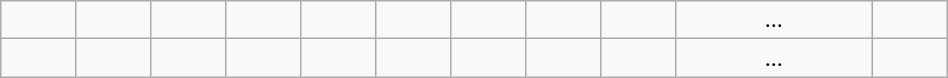<table class="wikitable alternance" width="50%">
<tr>
<td align="center"></td>
<td align="center"></td>
<td align="center"></td>
<td align="center"></td>
<td align="center"></td>
<td align="center"></td>
<td align="center"></td>
<td align="center"></td>
<td align="center"></td>
<td align="center">...</td>
<td align="center"></td>
</tr>
<tr>
<td align="center"></td>
<td align="center"></td>
<td align="center"></td>
<td align="center"></td>
<td align="center"></td>
<td align="center"></td>
<td align="center"></td>
<td align="center"></td>
<td align="center"></td>
<td align="center">...</td>
<td align="center"></td>
</tr>
</table>
